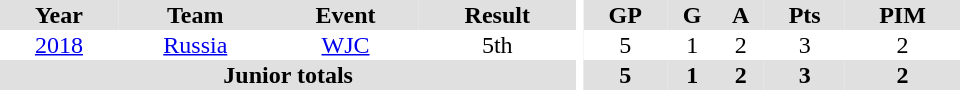<table border="0" cellpadding="1" cellspacing="0" ID="Table3" style="text-align:center; width:40em">
<tr ALIGN="center" bgcolor="#e0e0e0">
<th>Year</th>
<th>Team</th>
<th>Event</th>
<th>Result</th>
<th rowspan="99" bgcolor="#ffffff"></th>
<th>GP</th>
<th>G</th>
<th>A</th>
<th>Pts</th>
<th>PIM</th>
</tr>
<tr>
<td><a href='#'>2018</a></td>
<td><a href='#'>Russia</a></td>
<td><a href='#'>WJC</a></td>
<td>5th</td>
<td>5</td>
<td>1</td>
<td>2</td>
<td>3</td>
<td>2</td>
</tr>
<tr ALIGN="center" bgcolor="#e0e0e0">
<th colspan=4>Junior totals</th>
<th>5</th>
<th>1</th>
<th>2</th>
<th>3</th>
<th>2</th>
</tr>
</table>
